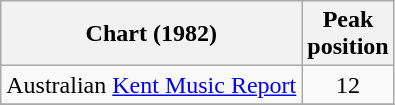<table class="wikitable sortable">
<tr>
<th>Chart (1982)</th>
<th>Peak<br>position</th>
</tr>
<tr>
<td>Australian <a href='#'>Kent Music Report</a></td>
<td style="text-align:center;">12</td>
</tr>
<tr>
</tr>
</table>
